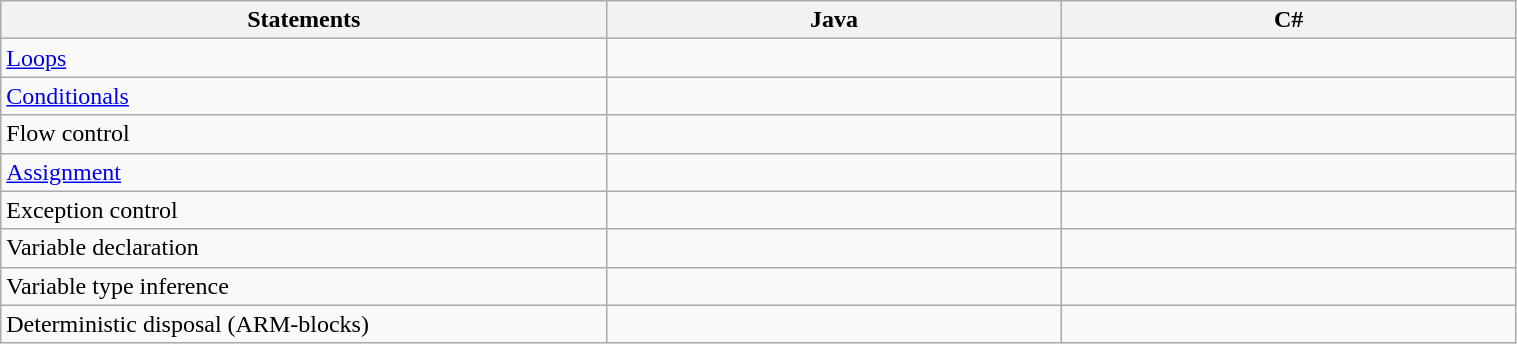<table class="wikitable" style="width:80%;">
<tr>
<th style="width:40%;">Statements</th>
<th style="width:30%;">Java</th>
<th style="width:30%;">C#</th>
</tr>
<tr>
<td><a href='#'>Loops</a></td>
<td></td>
<td></td>
</tr>
<tr>
<td><a href='#'>Conditionals</a></td>
<td></td>
<td></td>
</tr>
<tr>
<td>Flow control</td>
<td></td>
<td></td>
</tr>
<tr>
<td><a href='#'>Assignment</a></td>
<td></td>
<td></td>
</tr>
<tr>
<td>Exception control</td>
<td></td>
<td></td>
</tr>
<tr>
<td>Variable declaration</td>
<td></td>
<td></td>
</tr>
<tr>
<td>Variable type inference</td>
<td></td>
<td></td>
</tr>
<tr>
<td>Deterministic disposal (ARM-blocks)</td>
<td></td>
<td></td>
</tr>
</table>
